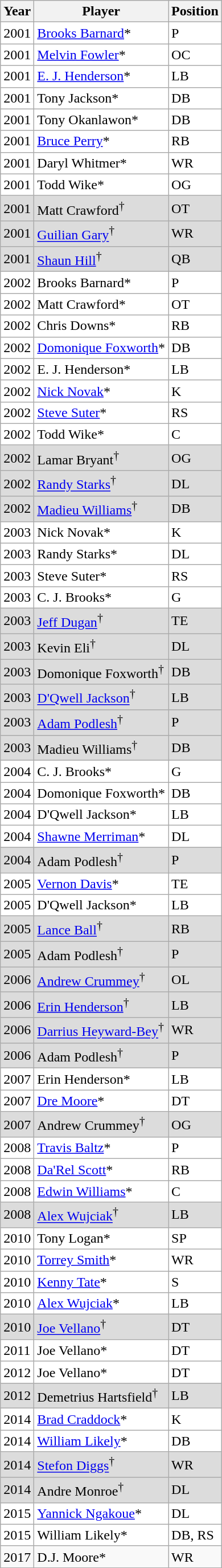<table class=wikitable>
<tr>
<th>Year</th>
<th>Player</th>
<th>Position</th>
</tr>
<tr style="background: #ffffff;">
<td>2001</td>
<td><a href='#'>Brooks Barnard</a>*</td>
<td>P</td>
</tr>
<tr style="background: #ffffff;">
<td>2001</td>
<td><a href='#'>Melvin Fowler</a>*</td>
<td>OC</td>
</tr>
<tr style="background: #ffffff;">
<td>2001</td>
<td><a href='#'>E. J. Henderson</a>*</td>
<td>LB</td>
</tr>
<tr style="background: #ffffff;">
<td>2001</td>
<td>Tony Jackson*</td>
<td>DB</td>
</tr>
<tr style="background: #ffffff;">
<td>2001</td>
<td>Tony Okanlawon*</td>
<td>DB</td>
</tr>
<tr style="background: #ffffff;">
<td>2001</td>
<td><a href='#'>Bruce Perry</a>*</td>
<td>RB</td>
</tr>
<tr style="background: #ffffff;">
<td>2001</td>
<td>Daryl Whitmer*</td>
<td>WR</td>
</tr>
<tr style="background: #ffffff;">
<td>2001</td>
<td>Todd Wike*</td>
<td>OG</td>
</tr>
<tr style="background:#dcdcdc">
<td>2001</td>
<td>Matt Crawford<sup>†</sup></td>
<td>OT</td>
</tr>
<tr style="background:#dcdcdc">
<td>2001</td>
<td><a href='#'>Guilian Gary</a><sup>†</sup></td>
<td>WR</td>
</tr>
<tr style="background:#dcdcdc">
<td>2001</td>
<td><a href='#'>Shaun Hill</a><sup>†</sup></td>
<td>QB</td>
</tr>
<tr style="background: #ffffff;">
<td>2002</td>
<td>Brooks Barnard*</td>
<td>P</td>
</tr>
<tr style="background: #ffffff;">
<td>2002</td>
<td>Matt Crawford*</td>
<td>OT</td>
</tr>
<tr style="background: #ffffff;">
<td>2002</td>
<td>Chris Downs*</td>
<td>RB</td>
</tr>
<tr style="background: #ffffff;">
<td>2002</td>
<td><a href='#'>Domonique Foxworth</a>*</td>
<td>DB</td>
</tr>
<tr style="background: #ffffff;">
<td>2002</td>
<td>E. J. Henderson*</td>
<td>LB</td>
</tr>
<tr style="background: #ffffff;">
<td>2002</td>
<td><a href='#'>Nick Novak</a>*</td>
<td>K</td>
</tr>
<tr style="background: #ffffff;">
<td>2002</td>
<td><a href='#'>Steve Suter</a>*</td>
<td>RS</td>
</tr>
<tr style="background: #ffffff;">
<td>2002</td>
<td>Todd Wike*</td>
<td>C</td>
</tr>
<tr style="background:#dcdcdc">
<td>2002</td>
<td>Lamar Bryant<sup>†</sup></td>
<td>OG</td>
</tr>
<tr style="background:#dcdcdc">
<td>2002</td>
<td><a href='#'>Randy Starks</a><sup>†</sup></td>
<td>DL</td>
</tr>
<tr style="background:#dcdcdc">
<td>2002</td>
<td><a href='#'>Madieu Williams</a><sup>†</sup></td>
<td>DB</td>
</tr>
<tr style="background: #ffffff;">
<td>2003</td>
<td>Nick Novak*</td>
<td>K</td>
</tr>
<tr style="background: #ffffff;">
<td>2003</td>
<td>Randy Starks*</td>
<td>DL</td>
</tr>
<tr style="background: #ffffff;">
<td>2003</td>
<td>Steve Suter*</td>
<td>RS</td>
</tr>
<tr style="background: #ffffff;">
<td>2003</td>
<td>C. J. Brooks*</td>
<td>G</td>
</tr>
<tr style="background:#dcdcdc">
<td>2003</td>
<td><a href='#'>Jeff Dugan</a><sup>†</sup></td>
<td>TE</td>
</tr>
<tr style="background:#dcdcdc">
<td>2003</td>
<td>Kevin Eli<sup>†</sup></td>
<td>DL</td>
</tr>
<tr style="background:#dcdcdc">
<td>2003</td>
<td>Domonique Foxworth<sup>†</sup></td>
<td>DB</td>
</tr>
<tr style="background:#dcdcdc">
<td>2003</td>
<td><a href='#'>D'Qwell Jackson</a><sup>†</sup></td>
<td>LB</td>
</tr>
<tr style="background:#dcdcdc">
<td>2003</td>
<td><a href='#'>Adam Podlesh</a><sup>†</sup></td>
<td>P</td>
</tr>
<tr style="background:#dcdcdc">
<td>2003</td>
<td>Madieu Williams<sup>†</sup></td>
<td>DB</td>
</tr>
<tr style="background: #ffffff;">
<td>2004</td>
<td>C. J. Brooks*</td>
<td>G</td>
</tr>
<tr style="background: #ffffff;">
<td>2004</td>
<td>Domonique Foxworth*</td>
<td>DB</td>
</tr>
<tr style="background: #ffffff;">
<td>2004</td>
<td>D'Qwell Jackson*</td>
<td>LB</td>
</tr>
<tr style="background: #ffffff;">
<td>2004</td>
<td><a href='#'>Shawne Merriman</a>*</td>
<td>DL</td>
</tr>
<tr style="background:#dcdcdc">
<td>2004</td>
<td>Adam Podlesh<sup>†</sup></td>
<td>P</td>
</tr>
<tr style="background: #ffffff;">
<td>2005</td>
<td><a href='#'>Vernon Davis</a>*</td>
<td>TE</td>
</tr>
<tr style="background: #ffffff;">
<td>2005</td>
<td>D'Qwell Jackson*</td>
<td>LB</td>
</tr>
<tr style="background:#dcdcdc">
<td>2005</td>
<td><a href='#'>Lance Ball</a><sup>†</sup></td>
<td>RB</td>
</tr>
<tr style="background:#dcdcdc">
<td>2005</td>
<td>Adam Podlesh<sup>†</sup></td>
<td>P</td>
</tr>
<tr style="background:#dcdcdc">
<td>2006</td>
<td><a href='#'>Andrew Crummey</a><sup>†</sup></td>
<td>OL</td>
</tr>
<tr style="background:#dcdcdc">
<td>2006</td>
<td><a href='#'>Erin Henderson</a><sup>†</sup></td>
<td>LB</td>
</tr>
<tr style="background:#dcdcdc">
<td>2006</td>
<td><a href='#'>Darrius Heyward-Bey</a><sup>†</sup></td>
<td>WR</td>
</tr>
<tr style="background:#dcdcdc">
<td>2006</td>
<td>Adam Podlesh<sup>†</sup></td>
<td>P</td>
</tr>
<tr style="background: #ffffff;">
<td>2007</td>
<td>Erin Henderson*</td>
<td>LB</td>
</tr>
<tr style="background: #ffffff;">
<td>2007</td>
<td><a href='#'>Dre Moore</a>*</td>
<td>DT</td>
</tr>
<tr style="background:#dcdcdc">
<td>2007</td>
<td>Andrew Crummey<sup>†</sup></td>
<td>OG</td>
</tr>
<tr style="background: #ffffff;">
<td>2008</td>
<td><a href='#'>Travis Baltz</a>*</td>
<td>P</td>
</tr>
<tr style="background: #ffffff;">
<td>2008</td>
<td><a href='#'>Da'Rel Scott</a>*</td>
<td>RB</td>
</tr>
<tr style="background: #ffffff;">
<td>2008</td>
<td><a href='#'>Edwin Williams</a>*</td>
<td>C</td>
</tr>
<tr style="background:#dcdcdc">
<td>2008</td>
<td><a href='#'>Alex Wujciak</a><sup>†</sup></td>
<td>LB</td>
</tr>
<tr style="background:#ffffff">
<td>2010</td>
<td>Tony Logan*</td>
<td>SP</td>
</tr>
<tr style="background:#ffffff">
<td>2010</td>
<td><a href='#'>Torrey Smith</a>*</td>
<td>WR</td>
</tr>
<tr style="background:#ffffff">
<td>2010</td>
<td><a href='#'>Kenny Tate</a>*</td>
<td>S</td>
</tr>
<tr style="background:#ffffff">
<td>2010</td>
<td><a href='#'>Alex Wujciak</a>*</td>
<td>LB</td>
</tr>
<tr style="background:#dcdcdc">
<td>2010</td>
<td><a href='#'>Joe Vellano</a><sup>†</sup></td>
<td>DT</td>
</tr>
<tr style="background:#ffffff">
<td>2011</td>
<td>Joe Vellano*</td>
<td>DT</td>
</tr>
<tr style="background:#ffffff">
<td>2012</td>
<td>Joe Vellano*</td>
<td>DT</td>
</tr>
<tr style="background:#dcdcdc">
<td>2012</td>
<td>Demetrius Hartsfield<sup>†</sup></td>
<td>LB</td>
</tr>
<tr style="background:#ffffff">
<td>2014</td>
<td><a href='#'>Brad Craddock</a>*</td>
<td>K</td>
</tr>
<tr style="background:#ffffff">
<td>2014</td>
<td><a href='#'>William Likely</a>*</td>
<td>DB</td>
</tr>
<tr style="background:#dcdcdc">
<td>2014</td>
<td><a href='#'>Stefon Diggs</a><sup>†</sup></td>
<td>WR</td>
</tr>
<tr style="background:#dcdcdc">
<td>2014</td>
<td>Andre Monroe<sup>†</sup></td>
<td>DL</td>
</tr>
<tr style="background:#ffffff">
<td>2015</td>
<td><a href='#'>Yannick Ngakoue</a>*</td>
<td>DL</td>
</tr>
<tr style="background:#ffffff">
<td>2015</td>
<td>William Likely*</td>
<td>DB, RS</td>
</tr>
<tr>
<td>2017</td>
<td>D.J. Moore*</td>
<td>WR</td>
</tr>
</table>
